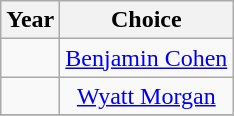<table class="wikitable sortable" style="text-align:center;">
<tr>
<th>Year</th>
<th>Choice</th>
</tr>
<tr>
<td></td>
<td><a href='#'>Benjamin Cohen</a></td>
</tr>
<tr>
<td></td>
<td><a href='#'>Wyatt Morgan</a></td>
</tr>
<tr>
</tr>
</table>
